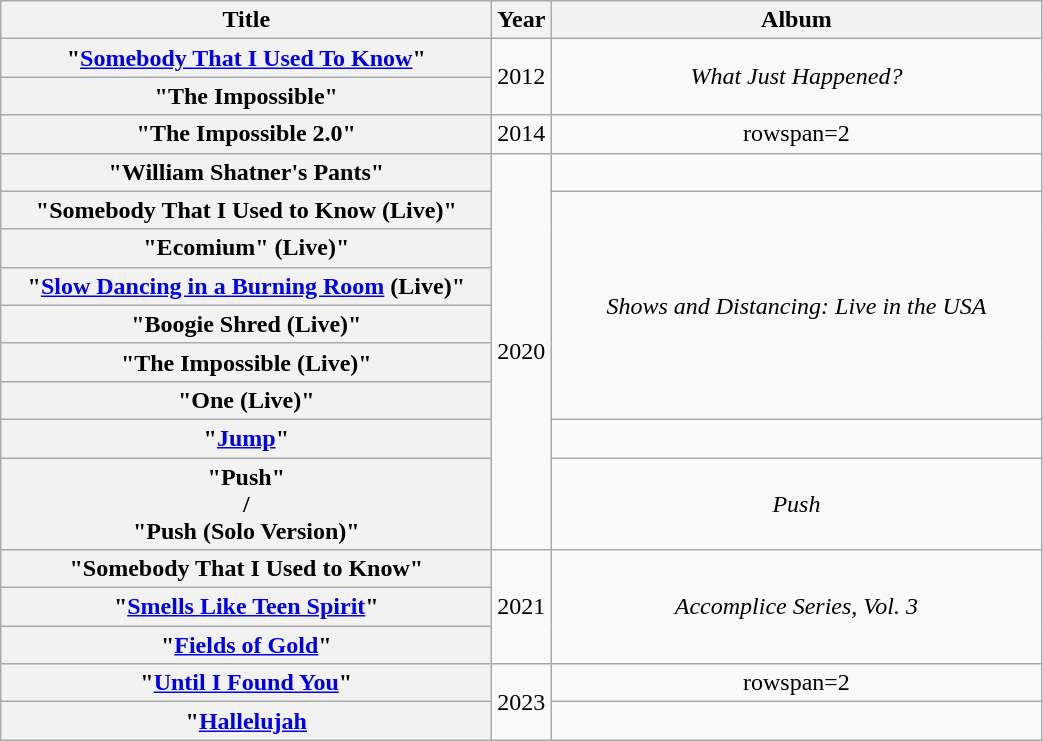<table class="wikitable plainrowheaders" style="text-align:center;">
<tr>
<th rowspan="1" style="width:20em;">Title</th>
<th rowspan="1" style="width:1em;">Year</th>
<th rowspan="1" style="width:20em;">Album</th>
</tr>
<tr>
<th scope="row">"<a href='#'>Somebody That I Used To Know</a>"</th>
<td rowspan=2>2012</td>
<td rowspan=2><em>What Just Happened?</em></td>
</tr>
<tr>
<th scope="row">"The Impossible"</th>
</tr>
<tr>
<th scope="row">"The Impossible 2.0"<br></th>
<td>2014</td>
<td>rowspan=2 </td>
</tr>
<tr>
<th scope="row">"William Shatner's Pants"</th>
<td rowspan=9>2020</td>
</tr>
<tr>
<th scope="row">"Somebody That I Used to Know (Live)"</th>
<td rowspan=6><em>Shows and Distancing: Live in the USA</em></td>
</tr>
<tr>
<th scope="row">"Ecomium" (Live)"</th>
</tr>
<tr>
<th scope="row">"<a href='#'>Slow Dancing in a Burning Room</a> (Live)"</th>
</tr>
<tr>
<th scope="row">"Boogie Shred (Live)"</th>
</tr>
<tr>
<th scope="row">"The Impossible (Live)"</th>
</tr>
<tr>
<th scope="row">"One (Live)"<br></th>
</tr>
<tr>
<th scope="row">"<a href='#'>Jump</a>"</th>
<td></td>
</tr>
<tr>
<th scope="row">"Push"<br> /<br>"Push (Solo Version)"</th>
<td><em>Push</em></td>
</tr>
<tr>
<th scope="row">"Somebody That I Used to Know"<br></th>
<td rowspan=3>2021</td>
<td rowspan=3><em>Accomplice Series, Vol. 3</em></td>
</tr>
<tr>
<th scope="row">"<a href='#'>Smells Like Teen Spirit</a>"<br></th>
</tr>
<tr>
<th scope="row">"<a href='#'>Fields of Gold</a>"<br></th>
</tr>
<tr>
<th scope="row">"<a href='#'>Until I Found You</a>"<br></th>
<td rowspan=2>2023</td>
<td>rowspan=2 </td>
</tr>
<tr>
<th scope="row">"<a href='#'>Hallelujah</a><br></th>
</tr>
</table>
